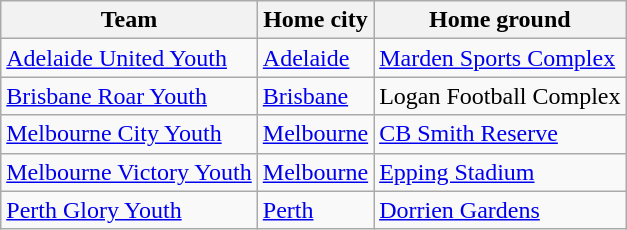<table class="wikitable sortable" style="text-align: left;">
<tr>
<th>Team</th>
<th>Home city</th>
<th>Home ground</th>
</tr>
<tr>
<td><a href='#'>Adelaide United Youth</a></td>
<td><a href='#'>Adelaide</a></td>
<td><a href='#'>Marden Sports Complex</a></td>
</tr>
<tr>
<td><a href='#'>Brisbane Roar Youth</a></td>
<td><a href='#'>Brisbane</a></td>
<td>Logan Football Complex</td>
</tr>
<tr>
<td><a href='#'>Melbourne City Youth</a></td>
<td><a href='#'>Melbourne</a></td>
<td><a href='#'>CB Smith Reserve</a></td>
</tr>
<tr>
<td><a href='#'>Melbourne Victory Youth</a></td>
<td><a href='#'>Melbourne</a></td>
<td><a href='#'>Epping Stadium</a></td>
</tr>
<tr>
<td><a href='#'>Perth Glory Youth</a></td>
<td><a href='#'>Perth</a></td>
<td><a href='#'>Dorrien Gardens</a></td>
</tr>
</table>
